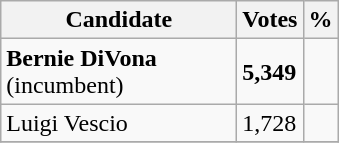<table class="wikitable">
<tr>
<th bgcolor="#DDDDFF" width="150px">Candidate</th>
<th bgcolor="#DDDDFF">Votes</th>
<th bgcolor="#DDDDFF">%</th>
</tr>
<tr>
<td><strong>Bernie DiVona</strong> (incumbent)</td>
<td><strong>5,349</strong></td>
<td></td>
</tr>
<tr>
<td>Luigi Vescio</td>
<td>1,728</td>
<td></td>
</tr>
<tr>
</tr>
</table>
